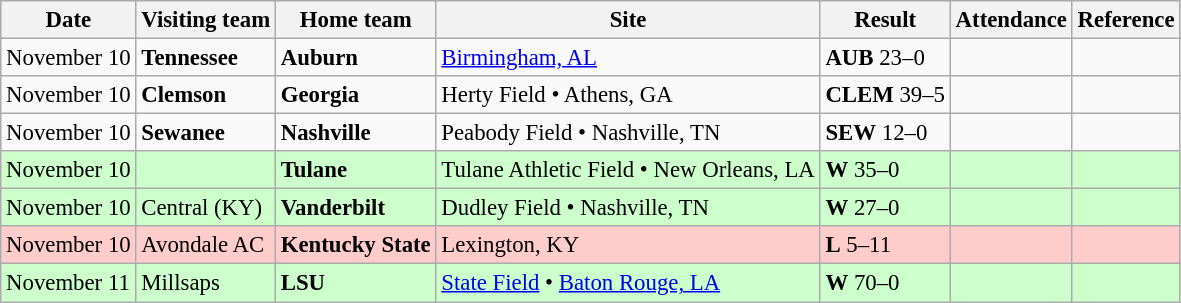<table class="wikitable" style="font-size:95%;">
<tr>
<th>Date</th>
<th>Visiting team</th>
<th>Home team</th>
<th>Site</th>
<th>Result</th>
<th>Attendance</th>
<th class="unsortable">Reference</th>
</tr>
<tr bgcolor=>
<td>November 10</td>
<td><strong>Tennessee</strong></td>
<td><strong>Auburn</strong></td>
<td><a href='#'>Birmingham, AL</a></td>
<td><strong>AUB</strong> 23–0</td>
<td></td>
<td></td>
</tr>
<tr bgcolor=>
<td>November 10</td>
<td><strong>Clemson</strong></td>
<td><strong>Georgia</strong></td>
<td>Herty Field • Athens, GA</td>
<td><strong>CLEM</strong> 39–5</td>
<td></td>
<td></td>
</tr>
<tr bgcolor=>
<td>November 10</td>
<td><strong>Sewanee</strong></td>
<td><strong>Nashville</strong></td>
<td>Peabody Field • Nashville, TN</td>
<td><strong>SEW</strong> 12–0</td>
<td></td>
<td></td>
</tr>
<tr bgcolor=ccffcc>
<td>November 10</td>
<td></td>
<td><strong>Tulane</strong></td>
<td>Tulane Athletic Field • New Orleans, LA</td>
<td><strong>W</strong> 35–0</td>
<td></td>
<td></td>
</tr>
<tr bgcolor=ccffcc>
<td>November 10</td>
<td>Central (KY)</td>
<td><strong>Vanderbilt</strong></td>
<td>Dudley Field • Nashville, TN</td>
<td><strong>W</strong> 27–0</td>
<td></td>
<td></td>
</tr>
<tr bgcolor=ffcccc>
<td>November 10</td>
<td>Avondale AC</td>
<td><strong>Kentucky State</strong></td>
<td>Lexington, KY</td>
<td><strong>L</strong> 5–11</td>
<td></td>
<td></td>
</tr>
<tr bgcolor=ccffcc>
<td>November 11</td>
<td>Millsaps</td>
<td><strong>LSU</strong></td>
<td><a href='#'>State Field</a> • <a href='#'>Baton Rouge, LA</a></td>
<td><strong>W</strong> 70–0</td>
<td></td>
<td></td>
</tr>
</table>
